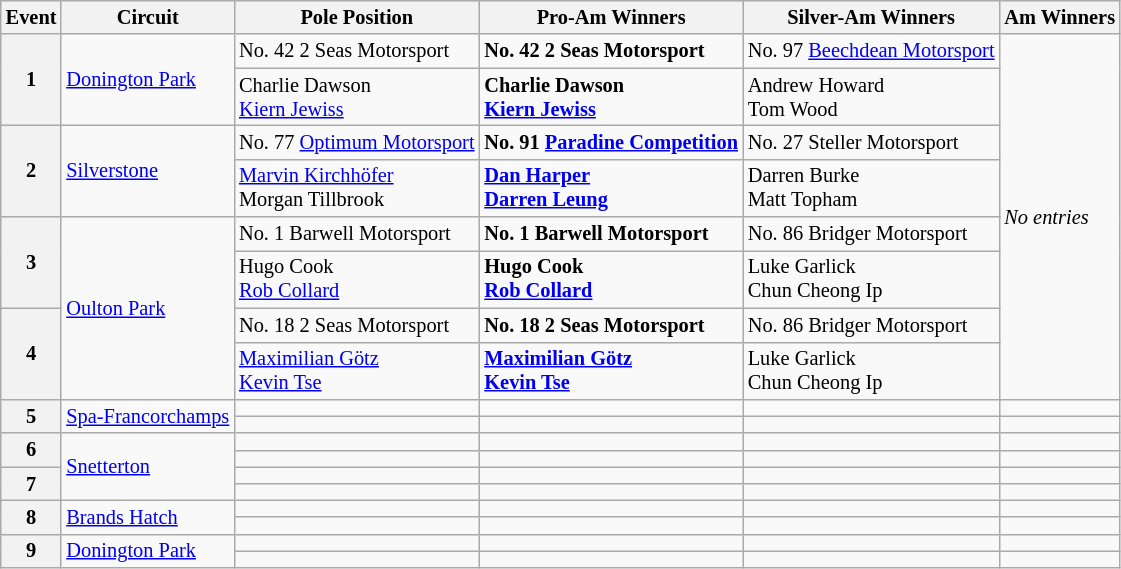<table class="wikitable" style="font-size: 85%">
<tr>
<th>Event</th>
<th>Circuit</th>
<th>Pole Position</th>
<th>Pro-Am Winners</th>
<th>Silver-Am Winners</th>
<th>Am Winners</th>
</tr>
<tr>
<th rowspan="2">1</th>
<td rowspan="2"><a href='#'>Donington Park</a></td>
<td> No. 42 2 Seas Motorsport</td>
<td><strong> No. 42 2 Seas Motorsport</strong></td>
<td> No. 97 <a href='#'>Beechdean Motorsport</a></td>
<td rowspan="8"><em>No entries</em></td>
</tr>
<tr>
<td> Charlie Dawson<br> <a href='#'>Kiern Jewiss</a></td>
<td><strong> Charlie Dawson<br> <a href='#'>Kiern Jewiss</a></strong></td>
<td> Andrew Howard<br> Tom Wood</td>
</tr>
<tr>
<th rowspan="2">2</th>
<td rowspan="2"><a href='#'>Silverstone</a></td>
<td> No. 77 <a href='#'>Optimum Motorsport</a></td>
<td><strong> No. 91 <a href='#'>Paradine Competition</a></strong></td>
<td> No. 27 Steller Motorsport</td>
</tr>
<tr>
<td> <a href='#'>Marvin Kirchhöfer</a><br> Morgan Tillbrook</td>
<td><strong> <a href='#'>Dan Harper</a><br> <a href='#'>Darren Leung</a></strong></td>
<td> Darren Burke<br> Matt Topham</td>
</tr>
<tr>
<th rowspan="2">3</th>
<td rowspan="4"><a href='#'>Oulton Park</a></td>
<td> No. 1 Barwell Motorsport</td>
<td><strong> No. 1 Barwell Motorsport</strong></td>
<td> No. 86 Bridger Motorsport</td>
</tr>
<tr>
<td> Hugo Cook<br> <a href='#'>Rob Collard</a></td>
<td><strong> Hugo Cook<br> <a href='#'>Rob Collard</a></strong></td>
<td> Luke Garlick<br> Chun Cheong Ip</td>
</tr>
<tr>
<th rowspan="2">4</th>
<td> No. 18 2 Seas Motorsport</td>
<td><strong> No. 18 2 Seas Motorsport</strong></td>
<td> No. 86 Bridger Motorsport</td>
</tr>
<tr>
<td> <a href='#'>Maximilian Götz</a><br> <a href='#'>Kevin Tse</a></td>
<td><strong> <a href='#'>Maximilian Götz</a><br> <a href='#'>Kevin Tse</a></strong></td>
<td> Luke Garlick<br> Chun Cheong Ip</td>
</tr>
<tr>
<th rowspan="2">5</th>
<td rowspan="2"><a href='#'>Spa-Francorchamps</a></td>
<td></td>
<td></td>
<td></td>
<td></td>
</tr>
<tr>
<td></td>
<td></td>
<td></td>
<td></td>
</tr>
<tr>
<th rowspan="2">6</th>
<td rowspan="4"><a href='#'> Snetterton</a></td>
<td></td>
<td></td>
<td></td>
<td></td>
</tr>
<tr>
<td></td>
<td></td>
<td></td>
<td></td>
</tr>
<tr>
<th rowspan="2">7</th>
<td></td>
<td></td>
<td></td>
<td></td>
</tr>
<tr>
<td></td>
<td></td>
<td></td>
<td></td>
</tr>
<tr>
<th rowspan="2">8</th>
<td rowspan="2"><a href='#'>Brands Hatch</a></td>
<td></td>
<td></td>
<td></td>
<td></td>
</tr>
<tr>
<td></td>
<td></td>
<td></td>
<td></td>
</tr>
<tr>
<th rowspan="2">9</th>
<td rowspan="2"><a href='#'>Donington Park</a></td>
<td></td>
<td></td>
<td></td>
<td></td>
</tr>
<tr>
<td></td>
<td></td>
<td></td>
<td></td>
</tr>
</table>
